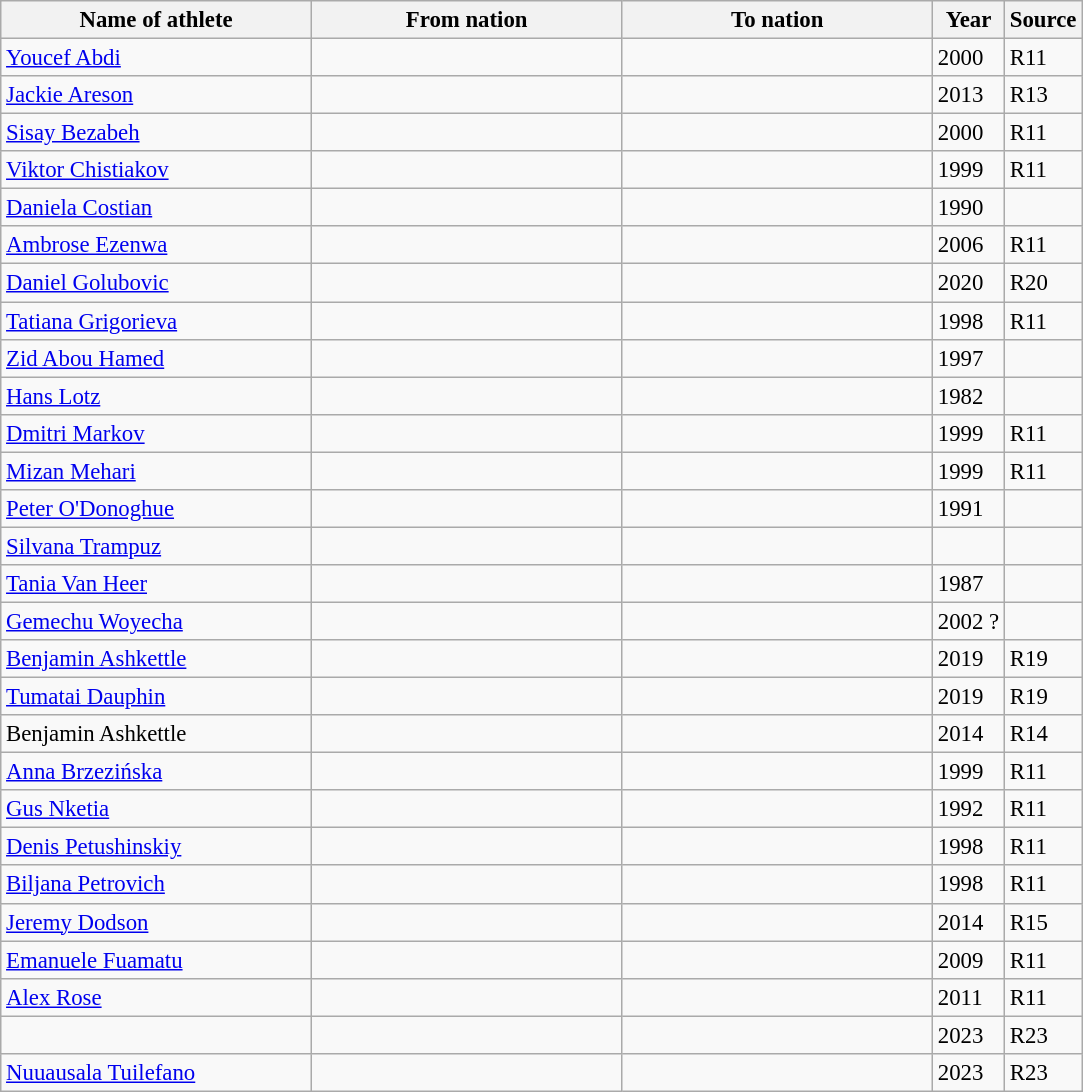<table class="wikitable sortable" style="font-size: 95%;">
<tr>
<th width=200>Name of athlete</th>
<th width=200>From nation</th>
<th width=200>To nation</th>
<th>Year</th>
<th>Source</th>
</tr>
<tr>
<td><a href='#'>Youcef Abdi</a></td>
<td></td>
<td></td>
<td>2000</td>
<td>R11</td>
</tr>
<tr>
<td><a href='#'>Jackie Areson</a></td>
<td></td>
<td></td>
<td>2013</td>
<td>R13</td>
</tr>
<tr>
<td><a href='#'>Sisay Bezabeh</a></td>
<td></td>
<td></td>
<td>2000</td>
<td>R11</td>
</tr>
<tr>
<td><a href='#'>Viktor Chistiakov</a></td>
<td></td>
<td></td>
<td>1999</td>
<td>R11</td>
</tr>
<tr>
<td><a href='#'>Daniela Costian</a></td>
<td></td>
<td></td>
<td>1990</td>
<td></td>
</tr>
<tr>
<td><a href='#'>Ambrose Ezenwa</a></td>
<td></td>
<td></td>
<td>2006</td>
<td>R11</td>
</tr>
<tr>
<td><a href='#'>Daniel Golubovic</a></td>
<td></td>
<td></td>
<td>2020</td>
<td>R20</td>
</tr>
<tr>
<td><a href='#'>Tatiana Grigorieva</a></td>
<td></td>
<td></td>
<td>1998</td>
<td>R11</td>
</tr>
<tr>
<td><a href='#'>Zid Abou Hamed</a></td>
<td></td>
<td></td>
<td>1997</td>
<td></td>
</tr>
<tr>
<td><a href='#'>Hans Lotz</a></td>
<td></td>
<td></td>
<td>1982</td>
<td></td>
</tr>
<tr>
<td><a href='#'>Dmitri Markov</a></td>
<td></td>
<td></td>
<td>1999</td>
<td>R11</td>
</tr>
<tr>
<td><a href='#'>Mizan Mehari</a></td>
<td></td>
<td></td>
<td>1999</td>
<td>R11</td>
</tr>
<tr>
<td><a href='#'>Peter O'Donoghue</a></td>
<td></td>
<td></td>
<td>1991</td>
<td></td>
</tr>
<tr>
<td><a href='#'>Silvana Trampuz</a></td>
<td></td>
<td></td>
<td></td>
<td></td>
</tr>
<tr>
<td><a href='#'>Tania Van Heer</a></td>
<td></td>
<td></td>
<td>1987</td>
<td></td>
</tr>
<tr>
<td><a href='#'>Gemechu Woyecha</a></td>
<td></td>
<td></td>
<td>2002 ?</td>
<td></td>
</tr>
<tr>
<td><a href='#'>Benjamin Ashkettle</a></td>
<td></td>
<td></td>
<td>2019</td>
<td>R19</td>
</tr>
<tr>
<td><a href='#'>Tumatai Dauphin</a></td>
<td></td>
<td></td>
<td>2019</td>
<td>R19</td>
</tr>
<tr>
<td>Benjamin Ashkettle</td>
<td></td>
<td></td>
<td>2014</td>
<td>R14</td>
</tr>
<tr>
<td><a href='#'>Anna Brzezińska</a></td>
<td></td>
<td></td>
<td>1999</td>
<td>R11</td>
</tr>
<tr>
<td><a href='#'>Gus Nketia</a></td>
<td></td>
<td></td>
<td>1992 </td>
<td>R11</td>
</tr>
<tr>
<td><a href='#'>Denis Petushinskiy</a></td>
<td></td>
<td></td>
<td>1998</td>
<td>R11</td>
</tr>
<tr>
<td><a href='#'>Biljana Petrovich</a></td>
<td></td>
<td></td>
<td>1998</td>
<td>R11</td>
</tr>
<tr>
<td><a href='#'>Jeremy Dodson</a></td>
<td></td>
<td></td>
<td>2014</td>
<td>R15 </td>
</tr>
<tr>
<td><a href='#'>Emanuele Fuamatu</a></td>
<td></td>
<td></td>
<td>2009</td>
<td>R11</td>
</tr>
<tr>
<td><a href='#'>Alex Rose</a></td>
<td></td>
<td></td>
<td>2011</td>
<td>R11</td>
</tr>
<tr>
<td></td>
<td></td>
<td></td>
<td>2023</td>
<td>R23</td>
</tr>
<tr>
<td><a href='#'>Nuuausala Tuilefano</a></td>
<td></td>
<td></td>
<td>2023</td>
<td>R23</td>
</tr>
</table>
